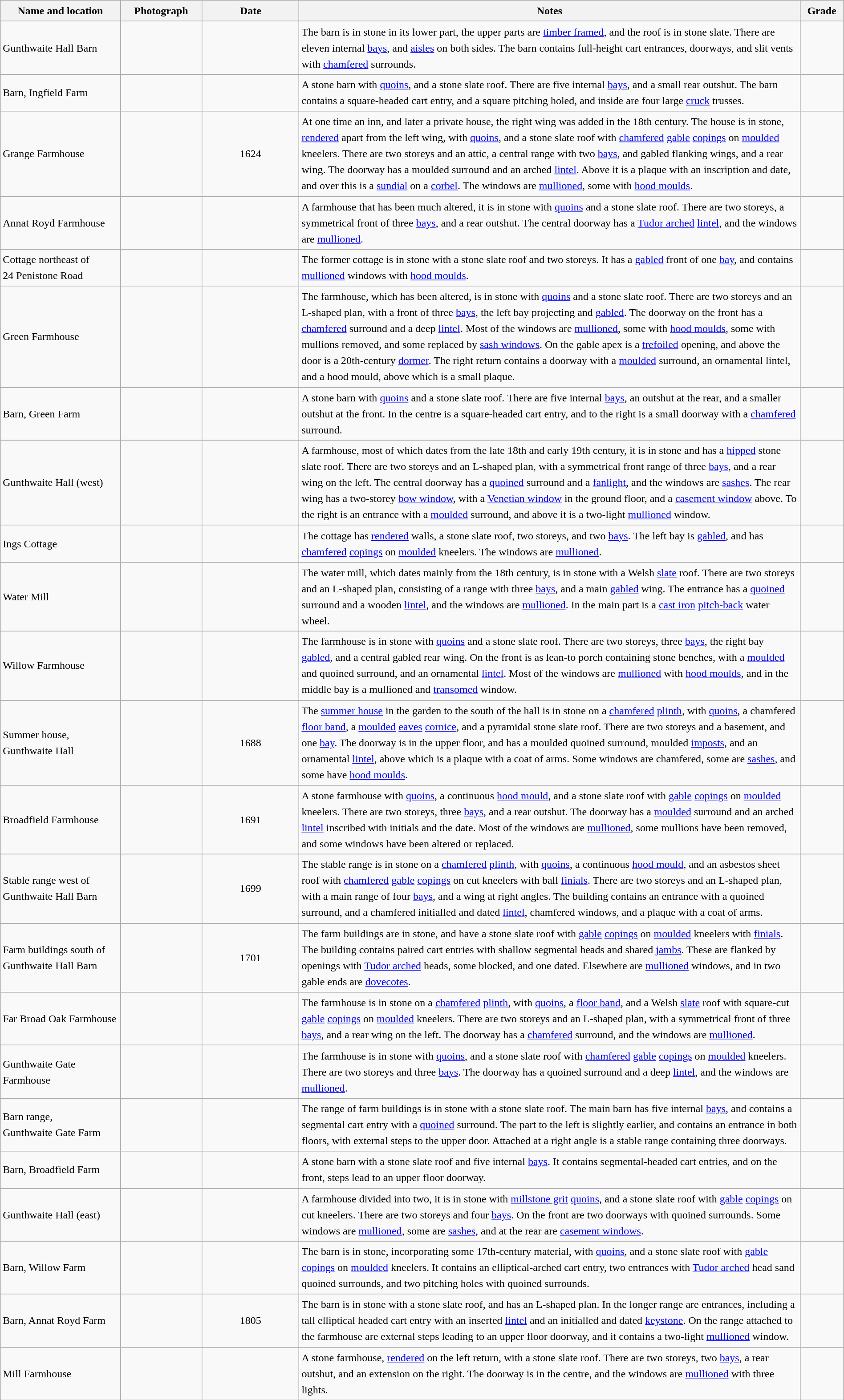<table class="wikitable sortable plainrowheaders" style="width:100%; border:0; text-align:left; line-height:150%;">
<tr>
<th scope="col"  style="width:150px">Name and location</th>
<th scope="col"  style="width:100px" class="unsortable">Photograph</th>
<th scope="col"  style="width:120px">Date</th>
<th scope="col"  style="width:650px" class="unsortable">Notes</th>
<th scope="col"  style="width:50px">Grade</th>
</tr>
<tr>
<td>Gunthwaite Hall Barn<br><small></small></td>
<td></td>
<td align="center"></td>
<td>The barn is in stone in its lower part, the upper parts are <a href='#'>timber framed</a>, and the roof is in stone slate.  There are eleven internal <a href='#'>bays</a>, and <a href='#'>aisles</a> on both sides.  The barn contains full-height cart entrances, doorways, and slit vents with <a href='#'>chamfered</a> surrounds.</td>
<td align="center" ></td>
</tr>
<tr>
<td>Barn, Ingfield Farm<br><small></small></td>
<td></td>
<td align="center"></td>
<td>A stone barn with <a href='#'>quoins</a>, and a stone slate roof.  There are five internal <a href='#'>bays</a>, and a small rear outshut.  The barn contains a square-headed cart entry, and a square pitching holed, and inside are four large <a href='#'>cruck</a> trusses.</td>
<td align="center" ></td>
</tr>
<tr>
<td>Grange Farmhouse<br><small></small></td>
<td></td>
<td align="center">1624</td>
<td>At one time an inn, and later a private house, the right wing was added in the 18th century.  The house is in stone, <a href='#'>rendered</a> apart from the left wing, with <a href='#'>quoins</a>, and a stone slate roof with <a href='#'>chamfered</a> <a href='#'>gable</a> <a href='#'>copings</a> on <a href='#'>moulded</a> kneelers.  There are two storeys and an attic, a central range with two <a href='#'>bays</a>, and gabled flanking wings, and a rear wing.  The doorway has a moulded surround and an arched <a href='#'>lintel</a>.  Above it is a plaque with an inscription and date, and over this is a <a href='#'>sundial</a> on a <a href='#'>corbel</a>.  The windows are <a href='#'>mullioned</a>, some with <a href='#'>hood moulds</a>.</td>
<td align="center" ></td>
</tr>
<tr>
<td>Annat Royd Farmhouse<br><small></small></td>
<td></td>
<td align="center"></td>
<td>A farmhouse that has been much altered, it is in stone with <a href='#'>quoins</a> and a stone slate roof.  There are two storeys, a symmetrical front of three <a href='#'>bays</a>, and a rear outshut.  The central doorway has a <a href='#'>Tudor arched</a> <a href='#'>lintel</a>, and the windows are <a href='#'>mullioned</a>.</td>
<td align="center" ></td>
</tr>
<tr>
<td>Cottage northeast of 24 Penistone Road<br><small></small></td>
<td></td>
<td align="center"></td>
<td>The former cottage is in stone with a stone slate roof and two storeys.  It has a <a href='#'>gabled</a> front of one <a href='#'>bay</a>, and contains <a href='#'>mullioned</a> windows with <a href='#'>hood moulds</a>.</td>
<td align="center" ></td>
</tr>
<tr>
<td>Green Farmhouse<br><small></small></td>
<td></td>
<td align="center"></td>
<td>The farmhouse, which has been altered, is in stone with <a href='#'>quoins</a> and a stone slate roof.  There are two storeys and an L-shaped plan, with a front of three <a href='#'>bays</a>, the left bay projecting and <a href='#'>gabled</a>.  The doorway on the front has a <a href='#'>chamfered</a> surround and a deep <a href='#'>lintel</a>.  Most of the windows are <a href='#'>mullioned</a>, some with <a href='#'>hood moulds</a>, some with mullions removed, and some replaced by <a href='#'>sash windows</a>.  On the gable apex is a <a href='#'>trefoiled</a> opening, and above the door is a 20th-century <a href='#'>dormer</a>.  The right return contains a doorway with a <a href='#'>moulded</a> surround, an ornamental lintel, and a hood mould, above which is a small plaque.</td>
<td align="center" ></td>
</tr>
<tr>
<td>Barn, Green Farm<br><small></small></td>
<td></td>
<td align="center"></td>
<td>A stone barn with <a href='#'>quoins</a> and a stone slate roof.  There are five internal <a href='#'>bays</a>, an outshut at the rear, and a smaller outshut at the front.  In the centre is a square-headed cart entry, and to the right is a small doorway with a <a href='#'>chamfered</a> surround.</td>
<td align="center" ></td>
</tr>
<tr>
<td>Gunthwaite Hall (west)<br><small></small></td>
<td></td>
<td align="center"></td>
<td>A farmhouse, most of which dates from the late 18th and early 19th century, it is in stone and has a <a href='#'>hipped</a> stone slate roof.  There are two storeys and an L-shaped plan, with a symmetrical front range of three <a href='#'>bays</a>, and a rear wing on the left.  The central doorway has a <a href='#'>quoined</a> surround and a <a href='#'>fanlight</a>, and the windows are <a href='#'>sashes</a>.  The rear wing has a two-storey <a href='#'>bow window</a>, with a <a href='#'>Venetian window</a> in the ground floor, and a <a href='#'>casement window</a> above.  To the right is an entrance with a <a href='#'>moulded</a> surround, and above it is a two-light <a href='#'>mullioned</a> window.</td>
<td align="center" ></td>
</tr>
<tr>
<td>Ings Cottage<br><small></small></td>
<td></td>
<td align="center"></td>
<td>The cottage has <a href='#'>rendered</a> walls, a stone slate roof, two storeys, and two <a href='#'>bays</a>.  The left bay is <a href='#'>gabled</a>, and has <a href='#'>chamfered</a> <a href='#'>copings</a> on <a href='#'>moulded</a> kneelers.  The windows are <a href='#'>mullioned</a>.</td>
<td align="center" ></td>
</tr>
<tr>
<td>Water Mill<br><small></small></td>
<td></td>
<td align="center"></td>
<td>The water mill, which dates mainly from the 18th century, is in  stone with a Welsh <a href='#'>slate</a> roof.  There are two storeys and an L-shaped plan, consisting of a range with three <a href='#'>bays</a>, and a main <a href='#'>gabled</a> wing.  The entrance has a <a href='#'>quoined</a> surround and a wooden <a href='#'>lintel</a>, and the windows are <a href='#'>mullioned</a>.  In the main part is a <a href='#'>cast iron</a> <a href='#'>pitch-back</a> water wheel.</td>
<td align="center" ></td>
</tr>
<tr>
<td>Willow Farmhouse<br><small></small></td>
<td></td>
<td align="center"></td>
<td>The farmhouse is in stone with <a href='#'>quoins</a> and a stone slate roof.  There are two storeys, three <a href='#'>bays</a>, the right bay <a href='#'>gabled</a>, and a central gabled rear wing.  On the front is as lean-to porch containing stone benches, with a <a href='#'>moulded</a> and quoined surround, and an ornamental <a href='#'>lintel</a>.  Most of the windows are <a href='#'>mullioned</a> with <a href='#'>hood moulds</a>, and in the middle bay is a mullioned and <a href='#'>transomed</a> window.</td>
<td align="center" ></td>
</tr>
<tr>
<td>Summer house, Gunthwaite Hall<br><small></small></td>
<td></td>
<td align="center">1688</td>
<td>The <a href='#'>summer house</a> in the garden to the south of the hall is in stone on a <a href='#'>chamfered</a> <a href='#'>plinth</a>, with <a href='#'>quoins</a>, a chamfered <a href='#'>floor band</a>, a <a href='#'>moulded</a> <a href='#'>eaves</a> <a href='#'>cornice</a>, and a pyramidal stone slate roof.  There are two storeys and a basement, and one <a href='#'>bay</a>.  The doorway is in the upper floor, and has a moulded quoined surround, moulded <a href='#'>imposts</a>, and an ornamental <a href='#'>lintel</a>, above which is a plaque with a coat of arms.  Some windows are chamfered, some are <a href='#'>sashes</a>, and some have <a href='#'>hood moulds</a>.</td>
<td align="center" ></td>
</tr>
<tr>
<td>Broadfield Farmhouse<br><small></small></td>
<td></td>
<td align="center">1691</td>
<td>A stone farmhouse with <a href='#'>quoins</a>, a continuous <a href='#'>hood mould</a>, and a stone slate roof with <a href='#'>gable</a> <a href='#'>copings</a> on <a href='#'>moulded</a> kneelers.  There are two storeys, three <a href='#'>bays</a>, and a rear outshut. The doorway has a <a href='#'>moulded</a> surround and an arched <a href='#'>lintel</a> inscribed with initials and the date.  Most of the windows are <a href='#'>mullioned</a>, some mullions have been removed, and some windows have been altered or replaced.</td>
<td align="center" ></td>
</tr>
<tr>
<td>Stable range west of Gunthwaite Hall Barn<br><small></small></td>
<td></td>
<td align="center">1699</td>
<td>The stable range is in stone on a <a href='#'>chamfered</a> <a href='#'>plinth</a>, with <a href='#'>quoins</a>, a continuous <a href='#'>hood mould</a>, and an asbestos sheet roof with <a href='#'>chamfered</a> <a href='#'>gable</a> <a href='#'>copings</a> on cut kneelers with ball <a href='#'>finials</a>.  There are two storeys and an L-shaped plan, with a main range of four <a href='#'>bays</a>, and a wing at right angles.  The building contains an entrance with a quoined surround, and a chamfered initialled and dated <a href='#'>lintel</a>, chamfered windows, and a plaque with a coat of arms.</td>
<td align="center" ></td>
</tr>
<tr>
<td>Farm buildings south of Gunthwaite Hall Barn<br><small></small></td>
<td></td>
<td align="center">1701</td>
<td>The farm buildings are in stone, and have a stone slate roof with <a href='#'>gable</a> <a href='#'>copings</a> on <a href='#'>moulded</a> kneelers with <a href='#'>finials</a>.  The building contains paired cart entries with shallow segmental heads and shared <a href='#'>jambs</a>.  These are flanked by openings with <a href='#'>Tudor arched</a> heads, some blocked, and one dated.  Elsewhere are <a href='#'>mullioned</a> windows, and in two gable ends are <a href='#'>dovecotes</a>.</td>
<td align="center" ></td>
</tr>
<tr>
<td>Far Broad Oak Farmhouse<br><small></small></td>
<td></td>
<td align="center"></td>
<td>The farmhouse is in stone on a <a href='#'>chamfered</a> <a href='#'>plinth</a>, with <a href='#'>quoins</a>, a <a href='#'>floor band</a>, and a Welsh <a href='#'>slate</a> roof with square-cut <a href='#'>gable</a> <a href='#'>copings</a> on <a href='#'>moulded</a> kneelers.  There are two storeys and an L-shaped plan, with a symmetrical front of three <a href='#'>bays</a>, and a rear wing on the left.  The doorway has a <a href='#'>chamfered</a> surround, and the windows are <a href='#'>mullioned</a>.</td>
<td align="center" ></td>
</tr>
<tr>
<td>Gunthwaite Gate Farmhouse<br><small></small></td>
<td></td>
<td align="center"></td>
<td>The farmhouse is in stone with <a href='#'>quoins</a>, and a stone slate roof with <a href='#'>chamfered</a> <a href='#'>gable</a> <a href='#'>copings</a> on <a href='#'>moulded</a> kneelers.  There are two storeys and three <a href='#'>bays</a>.  The doorway has a quoined surround and a deep <a href='#'>lintel</a>, and the windows are <a href='#'>mullioned</a>.</td>
<td align="center" ></td>
</tr>
<tr>
<td>Barn range,<br>Gunthwaite Gate Farm<br><small></small></td>
<td></td>
<td align="center"></td>
<td>The range of farm buildings is in stone with a stone slate roof.  The main barn has five internal <a href='#'>bays</a>, and contains a segmental cart entry with a <a href='#'>quoined</a> surround.  The part to the left is slightly earlier, and contains an entrance in both floors, with external steps to the upper door.  Attached at a right angle is a stable range containing three doorways.</td>
<td align="center" ></td>
</tr>
<tr>
<td>Barn, Broadfield Farm<br><small></small></td>
<td></td>
<td align="center"></td>
<td>A stone barn with a stone slate roof and five internal <a href='#'>bays</a>.  It contains segmental-headed cart entries, and on the front, steps lead to an upper floor doorway.</td>
<td align="center" ></td>
</tr>
<tr>
<td>Gunthwaite Hall (east)<br><small></small></td>
<td></td>
<td align="center"></td>
<td>A farmhouse divided into two, it is in stone with <a href='#'>millstone grit</a> <a href='#'>quoins</a>, and a stone slate roof with <a href='#'>gable</a> <a href='#'>copings</a> on cut kneelers. There are two storeys and four <a href='#'>bays</a>.  On the front are two doorways with quoined surrounds.  Some windows are <a href='#'>mullioned</a>, some are <a href='#'>sashes</a>, and at the rear are <a href='#'>casement windows</a>.</td>
<td align="center" ></td>
</tr>
<tr>
<td>Barn, Willow Farm<br><small></small></td>
<td></td>
<td align="center"></td>
<td>The barn is in stone, incorporating some 17th-century material, with <a href='#'>quoins</a>, and a stone slate roof with <a href='#'>gable</a> <a href='#'>copings</a> on <a href='#'>moulded</a> kneelers.  It contains an elliptical-arched cart entry, two entrances with <a href='#'>Tudor arched</a> head sand quoined surrounds, and two pitching holes with quoined surrounds.</td>
<td align="center" ></td>
</tr>
<tr>
<td>Barn, Annat Royd Farm<br><small></small></td>
<td></td>
<td align="center">1805</td>
<td>The barn is in stone with a stone slate roof, and has an L-shaped plan.  In the longer range are entrances, including a tall elliptical headed cart entry with an inserted <a href='#'>lintel</a> and an initialled and dated <a href='#'>keystone</a>.  On the range attached to the farmhouse are external steps leading to an upper floor doorway, and it contains a two-light <a href='#'>mullioned</a> window.</td>
<td align="center" ></td>
</tr>
<tr>
<td>Mill Farmhouse<br><small></small></td>
<td></td>
<td align="center"></td>
<td>A stone farmhouse, <a href='#'>rendered</a> on the left return, with a stone slate roof.  There are two storeys, two <a href='#'>bays</a>, a rear outshut, and an extension on the right.  The doorway is in the centre, and the windows are <a href='#'>mullioned</a> with three lights.</td>
<td align="center" ></td>
</tr>
<tr>
</tr>
</table>
